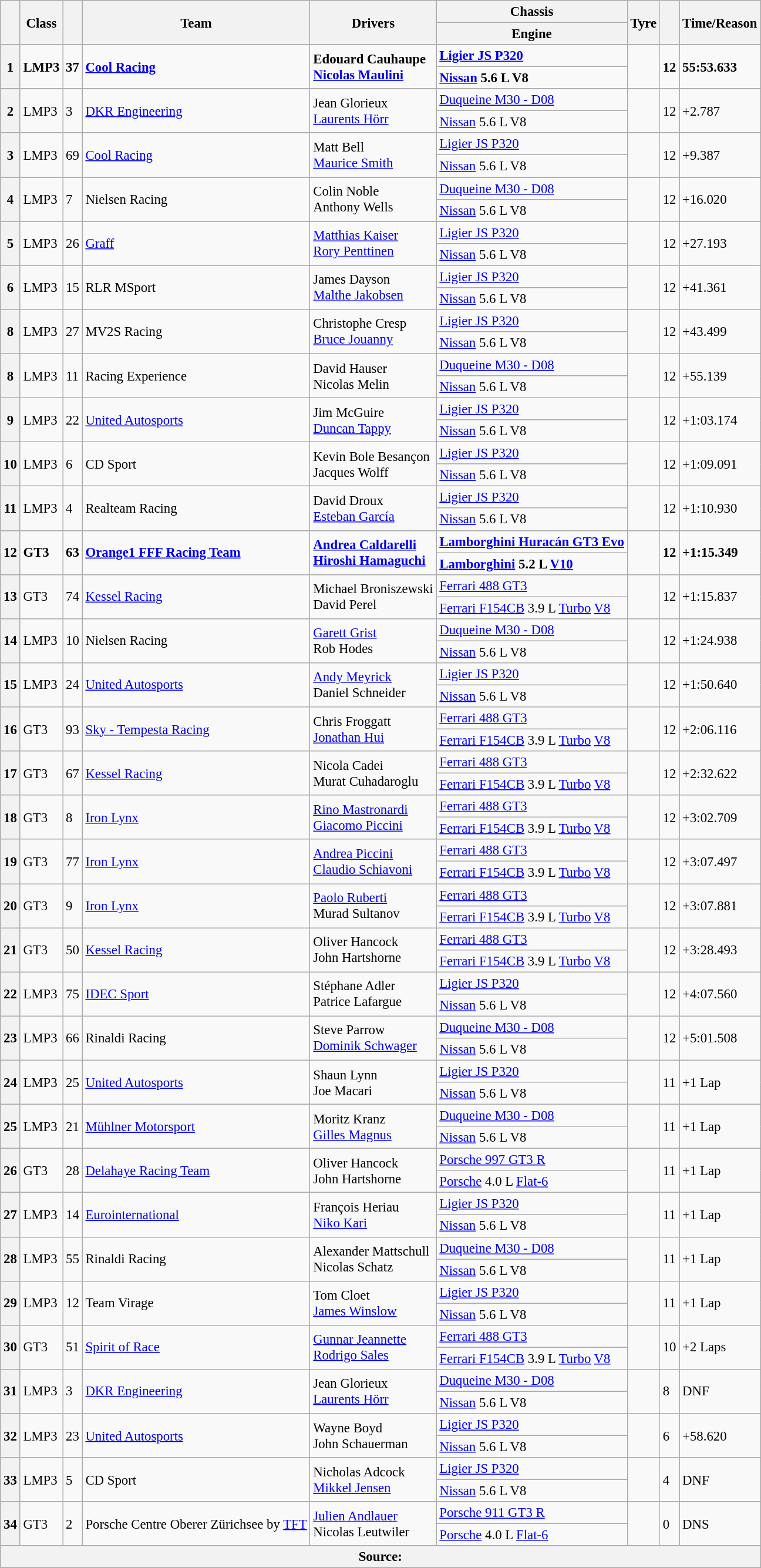<table class="wikitable" style="font-size: 95%;">
<tr>
<th rowspan=2></th>
<th rowspan=2>Class</th>
<th rowspan=2></th>
<th rowspan=2>Team</th>
<th rowspan=2>Drivers</th>
<th scope=col>Chassis</th>
<th rowspan=2>Tyre</th>
<th rowspan=2></th>
<th rowspan=2>Time/Reason</th>
</tr>
<tr>
<th scope=col>Engine</th>
</tr>
<tr style="font-weight:bold">
<th rowspan=2>1</th>
<td rowspan=2>LMP3</td>
<td rowspan=2>37</td>
<td rowspan=2> <a href='#'>Cool Racing</a></td>
<td rowspan=2> Edouard Cauhaupe<br> <a href='#'>Nicolas Maulini</a></td>
<td><a href='#'>Ligier JS P320</a></td>
<td rowspan=2></td>
<td rowspan=2>12</td>
<td rowspan=2>55:53.633</td>
</tr>
<tr style="font-weight:bold">
<td><a href='#'>Nissan</a> 5.6 L V8</td>
</tr>
<tr>
<th rowspan=2>2</th>
<td rowspan=2>LMP3</td>
<td rowspan=2>3</td>
<td rowspan=2> <a href='#'>DKR Engineering</a></td>
<td rowspan=2> Jean Glorieux<br> <a href='#'>Laurents Hörr</a></td>
<td><a href='#'>Duqueine M30 - D08</a></td>
<td rowspan=2></td>
<td rowspan=2>12</td>
<td rowspan=2>+2.787</td>
</tr>
<tr>
<td><a href='#'>Nissan</a> 5.6 L V8</td>
</tr>
<tr>
<th rowspan=2>3</th>
<td rowspan=2>LMP3</td>
<td rowspan=2>69</td>
<td rowspan=2> <a href='#'>Cool Racing</a></td>
<td rowspan=2> Matt Bell<br> <a href='#'>Maurice Smith</a></td>
<td><a href='#'>Ligier JS P320</a></td>
<td rowspan=2></td>
<td rowspan=2>12</td>
<td rowspan=2>+9.387</td>
</tr>
<tr>
<td><a href='#'>Nissan</a> 5.6 L V8</td>
</tr>
<tr>
<th rowspan=2>4</th>
<td rowspan=2>LMP3</td>
<td rowspan=2>7</td>
<td rowspan=2> Nielsen Racing</td>
<td rowspan=2> Colin Noble<br> Anthony Wells</td>
<td><a href='#'>Duqueine M30 - D08</a></td>
<td rowspan=2></td>
<td rowspan=2>12</td>
<td rowspan=2>+16.020</td>
</tr>
<tr>
<td><a href='#'>Nissan</a> 5.6 L V8</td>
</tr>
<tr>
<th rowspan=2>5</th>
<td rowspan=2>LMP3</td>
<td rowspan=2>26</td>
<td rowspan=2> <a href='#'>Graff</a></td>
<td rowspan=2> <a href='#'>Matthias Kaiser</a><br> <a href='#'>Rory Penttinen</a></td>
<td><a href='#'>Ligier JS P320</a></td>
<td rowspan=2></td>
<td rowspan=2>12</td>
<td rowspan=2>+27.193</td>
</tr>
<tr>
<td><a href='#'>Nissan</a> 5.6 L V8</td>
</tr>
<tr>
<th rowspan=2>6</th>
<td rowspan=2>LMP3</td>
<td rowspan=2>15</td>
<td rowspan=2> RLR MSport</td>
<td rowspan=2> James Dayson<br> <a href='#'>Malthe Jakobsen</a></td>
<td><a href='#'>Ligier JS P320</a></td>
<td rowspan=2></td>
<td rowspan=2>12</td>
<td rowspan=2>+41.361</td>
</tr>
<tr>
<td><a href='#'>Nissan</a> 5.6 L V8</td>
</tr>
<tr>
<th rowspan=2>8</th>
<td rowspan=2>LMP3</td>
<td rowspan=2>27</td>
<td rowspan=2> MV2S Racing</td>
<td rowspan=2> Christophe Cresp<br> <a href='#'>Bruce Jouanny</a></td>
<td><a href='#'>Ligier JS P320</a></td>
<td rowspan=2></td>
<td rowspan=2>12</td>
<td rowspan=2>+43.499</td>
</tr>
<tr>
<td><a href='#'>Nissan</a> 5.6 L V8</td>
</tr>
<tr>
<th rowspan=2>8</th>
<td rowspan=2>LMP3</td>
<td rowspan=2>11</td>
<td rowspan=2> Racing Experience</td>
<td rowspan=2> David Hauser<br> Nicolas Melin</td>
<td><a href='#'>Duqueine M30 - D08</a></td>
<td rowspan=2></td>
<td rowspan=2>12</td>
<td rowspan=2>+55.139</td>
</tr>
<tr>
<td><a href='#'>Nissan</a> 5.6 L V8</td>
</tr>
<tr>
<th rowspan=2>9</th>
<td rowspan=2>LMP3</td>
<td rowspan=2>22</td>
<td rowspan=2> <a href='#'>United Autosports</a></td>
<td rowspan=2> Jim McGuire<br> <a href='#'>Duncan Tappy</a></td>
<td><a href='#'>Ligier JS P320</a></td>
<td rowspan=2></td>
<td rowspan=2>12</td>
<td rowspan=2>+1:03.174</td>
</tr>
<tr>
<td><a href='#'>Nissan</a> 5.6 L V8</td>
</tr>
<tr>
<th rowspan=2>10</th>
<td rowspan=2>LMP3</td>
<td rowspan=2>6</td>
<td rowspan=2> CD Sport</td>
<td rowspan=2> Kevin Bole Besançon<br> Jacques Wolff</td>
<td><a href='#'>Ligier JS P320</a></td>
<td rowspan=2></td>
<td rowspan=2>12</td>
<td rowspan=2>+1:09.091</td>
</tr>
<tr>
<td><a href='#'>Nissan</a> 5.6 L V8</td>
</tr>
<tr>
<th rowspan=2>11</th>
<td rowspan=2>LMP3</td>
<td rowspan=2>4</td>
<td rowspan=2> Realteam Racing</td>
<td rowspan=2> David Droux<br> <a href='#'>Esteban García</a></td>
<td><a href='#'>Ligier JS P320</a></td>
<td rowspan=2></td>
<td rowspan=2>12</td>
<td rowspan=2>+1:10.930</td>
</tr>
<tr>
<td><a href='#'>Nissan</a> 5.6 L V8</td>
</tr>
<tr style="font-weight:bold">
<th rowspan=2>12</th>
<td rowspan=2>GT3</td>
<td rowspan=2>63</td>
<td rowspan=2> <a href='#'>Orange1 FFF Racing Team</a></td>
<td rowspan=2> <a href='#'>Andrea Caldarelli</a><br> <a href='#'>Hiroshi Hamaguchi</a></td>
<td><a href='#'>Lamborghini Huracán GT3 Evo</a></td>
<td rowspan=2></td>
<td rowspan=2>12</td>
<td rowspan=2>+1:15.349</td>
</tr>
<tr style="font-weight:bold">
<td><a href='#'>Lamborghini</a> 5.2 L <a href='#'>V10</a></td>
</tr>
<tr>
<th rowspan=2>13</th>
<td rowspan=2>GT3</td>
<td rowspan=2>74</td>
<td rowspan=2> <a href='#'>Kessel Racing</a></td>
<td rowspan=2> Michael Broniszewski<br> David Perel</td>
<td><a href='#'>Ferrari 488 GT3</a></td>
<td rowspan=2></td>
<td rowspan=2>12</td>
<td rowspan=2>+1:15.837</td>
</tr>
<tr>
<td><a href='#'>Ferrari F154CB</a> 3.9 L <a href='#'>Turbo</a> <a href='#'>V8</a></td>
</tr>
<tr>
<th rowspan=2>14</th>
<td rowspan=2>LMP3</td>
<td rowspan=2>10</td>
<td rowspan=2> Nielsen Racing</td>
<td rowspan=2> <a href='#'>Garett Grist</a><br> Rob Hodes</td>
<td><a href='#'>Duqueine M30 - D08</a></td>
<td rowspan=2></td>
<td rowspan=2>12</td>
<td rowspan=2>+1:24.938</td>
</tr>
<tr>
<td><a href='#'>Nissan</a> 5.6 L V8</td>
</tr>
<tr>
<th rowspan=2>15</th>
<td rowspan=2>LMP3</td>
<td rowspan=2>24</td>
<td rowspan=2> <a href='#'>United Autosports</a></td>
<td rowspan=2> <a href='#'>Andy Meyrick</a><br> Daniel Schneider</td>
<td><a href='#'>Ligier JS P320</a></td>
<td rowspan=2></td>
<td rowspan=2>12</td>
<td rowspan=2>+1:50.640</td>
</tr>
<tr>
<td><a href='#'>Nissan</a> 5.6 L V8</td>
</tr>
<tr>
<th rowspan=2>16</th>
<td rowspan=2>GT3</td>
<td rowspan=2>93</td>
<td rowspan=2> <a href='#'>Sky - Tempesta Racing</a></td>
<td rowspan=2> Chris Froggatt<br> <a href='#'>Jonathan Hui</a></td>
<td><a href='#'>Ferrari 488 GT3</a></td>
<td rowspan=2></td>
<td rowspan=2>12</td>
<td rowspan=2>+2:06.116</td>
</tr>
<tr>
<td><a href='#'>Ferrari F154CB</a> 3.9 L <a href='#'>Turbo</a> <a href='#'>V8</a></td>
</tr>
<tr>
<th rowspan=2>17</th>
<td rowspan=2>GT3</td>
<td rowspan=2>67</td>
<td rowspan=2> <a href='#'>Kessel Racing</a></td>
<td rowspan=2> Nicola Cadei<br> Murat Cuhadaroglu</td>
<td><a href='#'>Ferrari 488 GT3</a></td>
<td rowspan=2></td>
<td rowspan=2>12</td>
<td rowspan=2>+2:32.622</td>
</tr>
<tr>
<td><a href='#'>Ferrari F154CB</a> 3.9 L <a href='#'>Turbo</a> <a href='#'>V8</a></td>
</tr>
<tr>
<th rowspan=2>18</th>
<td rowspan=2>GT3</td>
<td rowspan=2>8</td>
<td rowspan=2> <a href='#'>Iron Lynx</a></td>
<td rowspan=2> <a href='#'>Rino Mastronardi</a><br> <a href='#'>Giacomo Piccini</a></td>
<td><a href='#'>Ferrari 488 GT3</a></td>
<td rowspan=2></td>
<td rowspan=2>12</td>
<td rowspan=2>+3:02.709</td>
</tr>
<tr>
<td><a href='#'>Ferrari F154CB</a> 3.9 L <a href='#'>Turbo</a> <a href='#'>V8</a></td>
</tr>
<tr>
<th rowspan=2>19</th>
<td rowspan=2>GT3</td>
<td rowspan=2>77</td>
<td rowspan=2> <a href='#'>Iron Lynx</a></td>
<td rowspan=2> <a href='#'>Andrea Piccini</a><br> <a href='#'>Claudio Schiavoni</a></td>
<td><a href='#'>Ferrari 488 GT3</a></td>
<td rowspan=2></td>
<td rowspan=2>12</td>
<td rowspan=2>+3:07.497</td>
</tr>
<tr>
<td><a href='#'>Ferrari F154CB</a> 3.9 L <a href='#'>Turbo</a> <a href='#'>V8</a></td>
</tr>
<tr>
<th rowspan=2>20</th>
<td rowspan=2>GT3</td>
<td rowspan=2>9</td>
<td rowspan=2> <a href='#'>Iron Lynx</a></td>
<td rowspan=2> <a href='#'>Paolo Ruberti</a><br> Murad Sultanov</td>
<td><a href='#'>Ferrari 488 GT3</a></td>
<td rowspan=2></td>
<td rowspan=2>12</td>
<td rowspan=2>+3:07.881</td>
</tr>
<tr>
<td><a href='#'>Ferrari F154CB</a> 3.9 L <a href='#'>Turbo</a> <a href='#'>V8</a></td>
</tr>
<tr>
<th rowspan=2>21</th>
<td rowspan=2>GT3</td>
<td rowspan=2>50</td>
<td rowspan=2> <a href='#'>Kessel Racing</a></td>
<td rowspan=2> Oliver Hancock<br> John Hartshorne</td>
<td><a href='#'>Ferrari 488 GT3</a></td>
<td rowspan=2></td>
<td rowspan=2>12</td>
<td rowspan=2>+3:28.493</td>
</tr>
<tr>
<td><a href='#'>Ferrari F154CB</a> 3.9 L <a href='#'>Turbo</a> <a href='#'>V8</a></td>
</tr>
<tr>
<th rowspan=2>22</th>
<td rowspan=2>LMP3</td>
<td rowspan=2>75</td>
<td rowspan=2> <a href='#'>IDEC Sport</a></td>
<td rowspan=2> Stéphane Adler<br> Patrice Lafargue</td>
<td><a href='#'>Ligier JS P320</a></td>
<td rowspan=2></td>
<td rowspan=2>12</td>
<td rowspan=2>+4:07.560</td>
</tr>
<tr>
<td><a href='#'>Nissan</a> 5.6 L V8</td>
</tr>
<tr>
<th rowspan=2>23</th>
<td rowspan=2>LMP3</td>
<td rowspan=2>66</td>
<td rowspan=2> Rinaldi Racing</td>
<td rowspan=2> Steve Parrow<br> <a href='#'>Dominik Schwager</a></td>
<td><a href='#'>Duqueine M30 - D08</a></td>
<td rowspan=2></td>
<td rowspan=2>12</td>
<td rowspan=2>+5:01.508</td>
</tr>
<tr>
<td><a href='#'>Nissan</a> 5.6 L V8</td>
</tr>
<tr>
<th rowspan=2>24</th>
<td rowspan=2>LMP3</td>
<td rowspan=2>25</td>
<td rowspan=2> <a href='#'>United Autosports</a></td>
<td rowspan=2> Shaun Lynn<br> Joe Macari</td>
<td><a href='#'>Ligier JS P320</a></td>
<td rowspan=2></td>
<td rowspan=2>11</td>
<td rowspan=2>+1 Lap</td>
</tr>
<tr>
<td><a href='#'>Nissan</a> 5.6 L V8</td>
</tr>
<tr>
<th rowspan=2>25</th>
<td rowspan=2>LMP3</td>
<td rowspan=2>21</td>
<td rowspan=2> <a href='#'>Mühlner Motorsport</a></td>
<td rowspan=2> Moritz Kranz<br> <a href='#'>Gilles Magnus</a></td>
<td><a href='#'>Duqueine M30 - D08</a></td>
<td rowspan=2></td>
<td rowspan=2>11</td>
<td rowspan=2>+1 Lap</td>
</tr>
<tr>
<td><a href='#'>Nissan</a> 5.6 L V8</td>
</tr>
<tr>
<th rowspan=2>26</th>
<td rowspan=2>GT3</td>
<td rowspan=2>28</td>
<td rowspan=2> <a href='#'>Delahaye Racing Team</a></td>
<td rowspan=2> Oliver Hancock<br> John Hartshorne</td>
<td><a href='#'>Porsche 997 GT3 R</a></td>
<td rowspan=2></td>
<td rowspan=2>11</td>
<td rowspan=2>+1 Lap</td>
</tr>
<tr>
<td><a href='#'>Porsche</a> 4.0 L <a href='#'>Flat-6</a></td>
</tr>
<tr>
<th rowspan=2>27</th>
<td rowspan=2>LMP3</td>
<td rowspan=2>14</td>
<td rowspan=2> <a href='#'>Eurointernational</a></td>
<td rowspan=2> François Heriau<br> <a href='#'>Niko Kari</a></td>
<td><a href='#'>Ligier JS P320</a></td>
<td rowspan=2></td>
<td rowspan=2>11</td>
<td rowspan=2>+1 Lap</td>
</tr>
<tr>
<td><a href='#'>Nissan</a> 5.6 L V8</td>
</tr>
<tr>
<th rowspan=2>28</th>
<td rowspan=2>LMP3</td>
<td rowspan=2>55</td>
<td rowspan=2> Rinaldi Racing</td>
<td rowspan=2> Alexander Mattschull<br> Nicolas Schatz</td>
<td><a href='#'>Duqueine M30 - D08</a></td>
<td rowspan=2></td>
<td rowspan=2>11</td>
<td rowspan=2>+1 Lap</td>
</tr>
<tr>
<td><a href='#'>Nissan</a> 5.6 L V8</td>
</tr>
<tr>
<th rowspan=2>29</th>
<td rowspan=2>LMP3</td>
<td rowspan=2>12</td>
<td rowspan=2> Team Virage</td>
<td rowspan=2> Tom Cloet<br> <a href='#'>James Winslow</a></td>
<td><a href='#'>Ligier JS P320</a></td>
<td rowspan=2></td>
<td rowspan=2>11</td>
<td rowspan=2>+1 Lap</td>
</tr>
<tr>
<td><a href='#'>Nissan</a> 5.6 L V8</td>
</tr>
<tr>
<th rowspan=2>30</th>
<td rowspan=2>GT3</td>
<td rowspan=2>51</td>
<td rowspan=2> <a href='#'>Spirit of Race</a></td>
<td rowspan=2> <a href='#'>Gunnar Jeannette</a><br> <a href='#'>Rodrigo Sales</a></td>
<td><a href='#'>Ferrari 488 GT3</a></td>
<td rowspan=2></td>
<td rowspan=2>10</td>
<td rowspan=2>+2 Laps</td>
</tr>
<tr>
<td><a href='#'>Ferrari F154CB</a> 3.9 L <a href='#'>Turbo</a> <a href='#'>V8</a></td>
</tr>
<tr>
<th rowspan=2>31</th>
<td rowspan=2>LMP3</td>
<td rowspan=2>3</td>
<td rowspan=2> <a href='#'>DKR Engineering</a></td>
<td rowspan=2> Jean Glorieux<br> <a href='#'>Laurents Hörr</a></td>
<td><a href='#'>Duqueine M30 - D08</a></td>
<td rowspan=2></td>
<td rowspan=2>8</td>
<td rowspan=2>DNF</td>
</tr>
<tr>
<td><a href='#'>Nissan</a> 5.6 L V8</td>
</tr>
<tr>
<th rowspan=2>32</th>
<td rowspan=2>LMP3</td>
<td rowspan=2>23</td>
<td rowspan=2> <a href='#'>United Autosports</a></td>
<td rowspan=2> Wayne Boyd<br> John Schauerman</td>
<td><a href='#'>Ligier JS P320</a></td>
<td rowspan=2></td>
<td rowspan=2>6</td>
<td rowspan=2>+58.620</td>
</tr>
<tr>
<td><a href='#'>Nissan</a> 5.6 L V8</td>
</tr>
<tr>
<th rowspan=2>33</th>
<td rowspan=2>LMP3</td>
<td rowspan=2>5</td>
<td rowspan=2> CD Sport</td>
<td rowspan=2> Nicholas Adcock<br> <a href='#'>Mikkel Jensen</a></td>
<td><a href='#'>Ligier JS P320</a></td>
<td rowspan=2></td>
<td rowspan=2>4</td>
<td rowspan=2>DNF</td>
</tr>
<tr>
<td><a href='#'>Nissan</a> 5.6 L V8</td>
</tr>
<tr>
<th rowspan=2>34</th>
<td rowspan=2>GT3</td>
<td rowspan=2>2</td>
<td rowspan=2> Porsche Centre Oberer Zürichsee by <a href='#'>TFT</a></td>
<td rowspan=2> <a href='#'>Julien Andlauer</a><br> Nicolas Leutwiler</td>
<td><a href='#'>Porsche 911 GT3 R</a></td>
<td rowspan=2></td>
<td rowspan=2>0</td>
<td rowspan=2>DNS</td>
</tr>
<tr>
<td><a href='#'>Porsche</a> 4.0 L <a href='#'>Flat-6</a></td>
</tr>
<tr>
<th colspan="9">Source:</th>
</tr>
</table>
